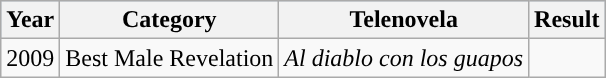<table class="wikitable">
<tr style="background:#b0c4de;">
<th>Year</th>
<th>Category</th>
<th>Telenovela</th>
<th>Result</th>
</tr>
<tr>
<td>2009</td>
<td>Best Male Revelation</td>
<td><em>Al diablo con los guapos</em></td>
<td></td>
</tr>
</table>
